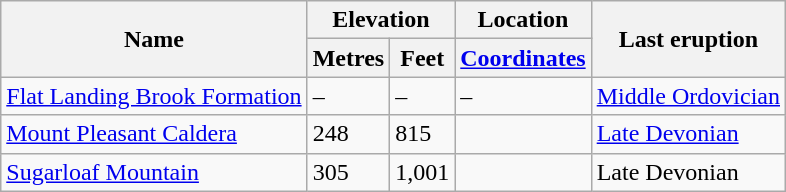<table class="wikitable">
<tr>
<th rowspan="2">Name</th>
<th colspan="2">Elevation</th>
<th>Location</th>
<th rowspan="2">Last eruption</th>
</tr>
<tr>
<th>Metres</th>
<th>Feet</th>
<th><a href='#'>Coordinates</a></th>
</tr>
<tr>
<td><a href='#'>Flat Landing Brook Formation</a></td>
<td>–</td>
<td>–</td>
<td>–</td>
<td><a href='#'>Middle Ordovician</a></td>
</tr>
<tr>
<td><a href='#'>Mount Pleasant Caldera</a></td>
<td>248</td>
<td>815</td>
<td></td>
<td><a href='#'>Late Devonian</a></td>
</tr>
<tr>
<td><a href='#'>Sugarloaf Mountain</a></td>
<td>305</td>
<td>1,001</td>
<td></td>
<td>Late Devonian</td>
</tr>
</table>
